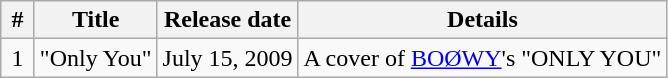<table class="wikitable" style="text-align:center" cellpadding="2">
<tr>
<th width="15">#</th>
<th>Title</th>
<th>Release date</th>
<th>Details</th>
</tr>
<tr>
<td>1</td>
<td>"Only You"</td>
<td>July 15, 2009</td>
<td>A cover of <a href='#'>BOØWY</a>'s "ONLY YOU"</td>
</tr>
</table>
